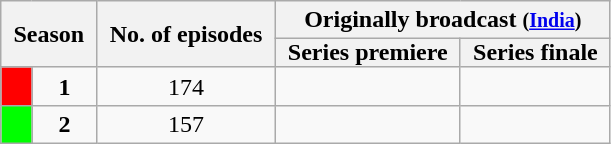<table class="wikitable" style="text-align:center">
<tr>
<th style="padding: 0 8px" colspan="2" rowspan="2">Season</th>
<th style="padding: 0 8px" rowspan="2">No. of episodes</th>
<th colspan="2">Originally broadcast <small>(<a href='#'>India</a>)</small></th>
</tr>
<tr>
<th style="padding: 0 8px">Series premiere</th>
<th style="padding: 0 8px">Series finale</th>
</tr>
<tr>
<td style="background:#FF0000"></td>
<td align="center"><strong>1</strong></td>
<td align="center">174</td>
<td align="center"></td>
<td align="center"></td>
</tr>
<tr>
<td style="background:#00FF00"></td>
<td align="center"><strong>2</strong></td>
<td align="center">157</td>
<td align="center"></td>
<td align="center"></td>
</tr>
</table>
